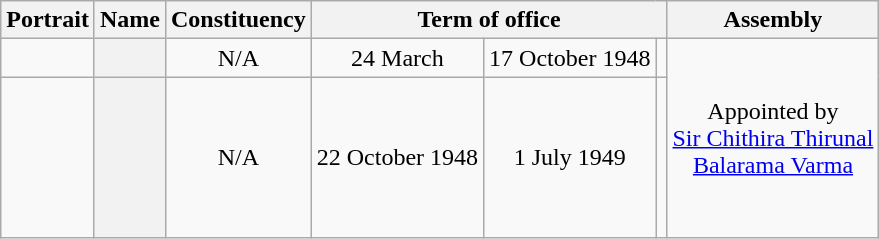<table class="wikitable sortable" style="text-align:center">
<tr align="center">
<th class="unsortable" scope="col">Portrait</th>
<th scope="col" class="sortable">Name</th>
<th scope="col">Constituency</th>
<th colspan="3" scope="colgroup">Term of office</th>
<th scope="col">Assembly</th>
</tr>
<tr align="center">
<td></td>
<th scope="row"></th>
<td>N/A</td>
<td>24 March</td>
<td>17 October 1948</td>
<td></td>
<td rowspan="2">Appointed by<br> <a href='#'>Sir Chithira Thirunal<br> Balarama Varma</a></td>
</tr>
<tr align="center">
<td align="center" height="100px"></td>
<th scope="row"></th>
<td>N/A</td>
<td>22 October 1948</td>
<td>1 July 1949</td>
<td></td>
</tr>
</table>
